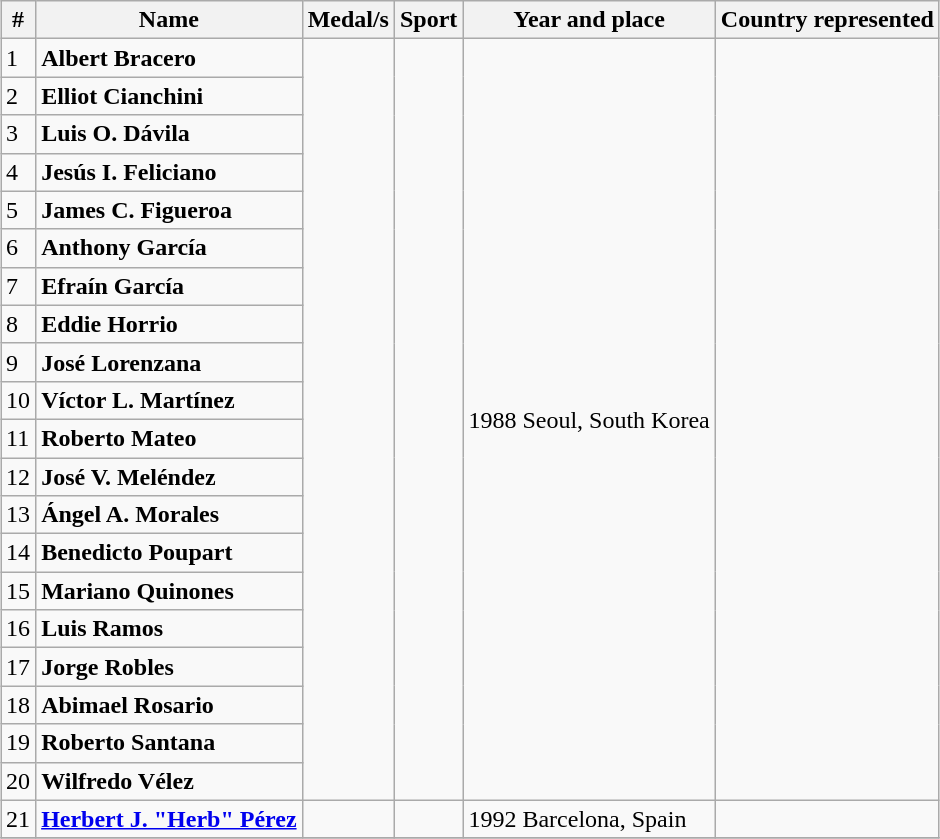<table class="wikitable" style="margin: 1em auto;">
<tr>
<th>#</th>
<th>Name</th>
<th>Medal/s</th>
<th>Sport</th>
<th>Year and place</th>
<th>Country represented</th>
</tr>
<tr>
<td>1</td>
<td><strong>Albert Bracero</strong></td>
<td rowspan=20></td>
<td rowspan=20></td>
<td rowspan=20>1988 Seoul, South Korea</td>
<td rowspan=20></td>
</tr>
<tr>
<td>2</td>
<td><strong>Elliot Cianchini</strong></td>
</tr>
<tr>
<td>3</td>
<td><strong>Luis O. Dávila</strong></td>
</tr>
<tr>
<td>4</td>
<td><strong>Jesús I. Feliciano</strong></td>
</tr>
<tr>
<td>5</td>
<td><strong>James C. Figueroa</strong></td>
</tr>
<tr>
<td>6</td>
<td><strong>Anthony García</strong></td>
</tr>
<tr>
<td>7</td>
<td><strong>Efraín García</strong></td>
</tr>
<tr>
<td>8</td>
<td><strong>Eddie Horrio</strong></td>
</tr>
<tr>
<td>9</td>
<td><strong>José Lorenzana</strong></td>
</tr>
<tr>
<td>10</td>
<td><strong>Víctor L. Martínez</strong></td>
</tr>
<tr>
<td>11</td>
<td><strong>Roberto Mateo</strong></td>
</tr>
<tr>
<td>12</td>
<td><strong>José V. Meléndez</strong></td>
</tr>
<tr>
<td>13</td>
<td><strong>Ángel A. Morales</strong></td>
</tr>
<tr>
<td>14</td>
<td><strong>Benedicto Poupart</strong></td>
</tr>
<tr>
<td>15</td>
<td><strong>Mariano Quinones</strong></td>
</tr>
<tr>
<td>16</td>
<td><strong>Luis Ramos</strong></td>
</tr>
<tr>
<td>17</td>
<td><strong>Jorge Robles</strong></td>
</tr>
<tr>
<td>18</td>
<td><strong>Abimael Rosario</strong></td>
</tr>
<tr>
<td>19</td>
<td><strong>Roberto Santana</strong></td>
</tr>
<tr>
<td>20</td>
<td><strong>Wilfredo Vélez</strong></td>
</tr>
<tr>
<td>21</td>
<td><strong><a href='#'>Herbert J. "Herb" Pérez</a></strong></td>
<td></td>
<td></td>
<td>1992 Barcelona, Spain</td>
<td></td>
</tr>
<tr>
</tr>
</table>
